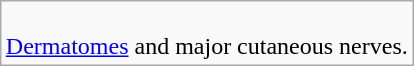<table class="wikitable" style="float:right;margin-left:10px">
<tr>
<td><br>

<a href='#'>Dermatomes</a> and major cutaneous nerves.</td>
</tr>
</table>
